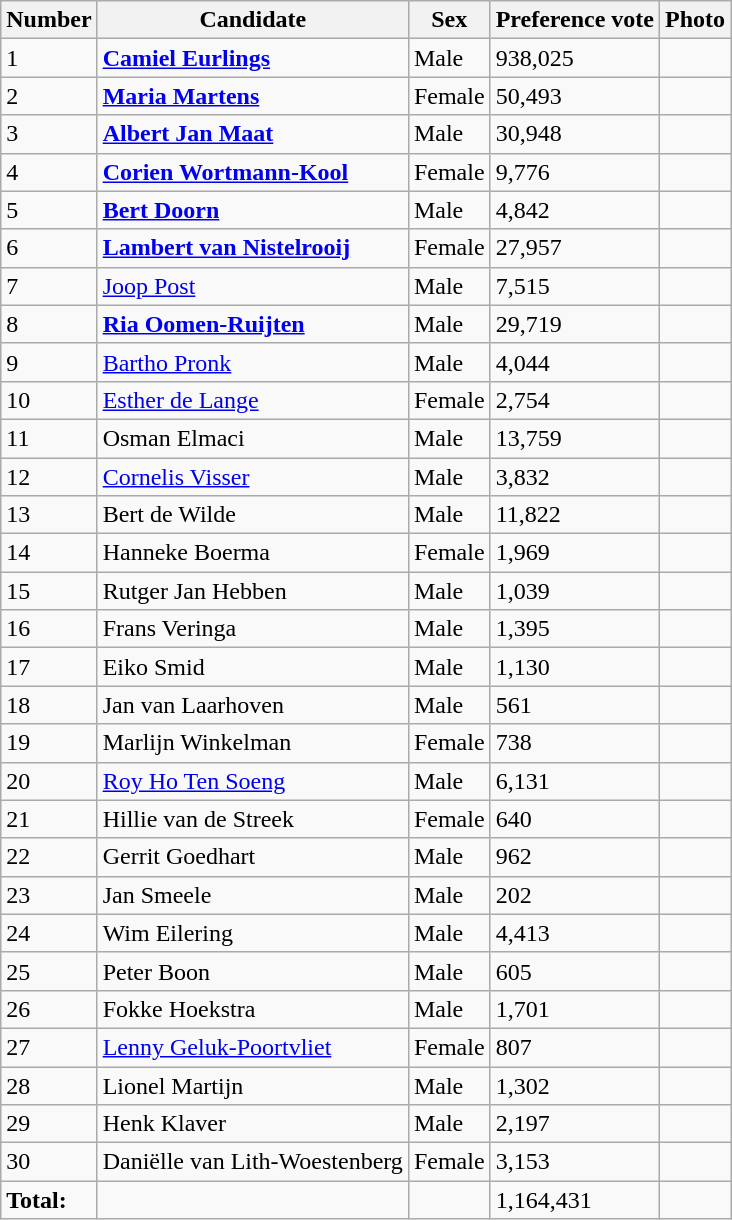<table class="wikitable vatop">
<tr>
<th>Number</th>
<th>Candidate</th>
<th>Sex</th>
<th>Preference vote</th>
<th>Photo</th>
</tr>
<tr>
<td>1</td>
<td><strong><a href='#'>Camiel Eurlings</a></strong></td>
<td>Male</td>
<td>938,025</td>
<td></td>
</tr>
<tr>
<td>2</td>
<td><strong><a href='#'>Maria Martens</a></strong></td>
<td>Female</td>
<td>50,493</td>
<td></td>
</tr>
<tr>
<td>3</td>
<td><strong><a href='#'>Albert Jan Maat</a></strong></td>
<td>Male</td>
<td>30,948</td>
<td></td>
</tr>
<tr>
<td>4</td>
<td><strong><a href='#'>Corien Wortmann-Kool</a></strong></td>
<td>Female</td>
<td>9,776</td>
<td></td>
</tr>
<tr>
<td>5</td>
<td><strong><a href='#'>Bert Doorn</a></strong></td>
<td>Male</td>
<td>4,842</td>
<td></td>
</tr>
<tr>
<td>6</td>
<td><strong><a href='#'>Lambert van Nistelrooij</a></strong></td>
<td>Female</td>
<td>27,957</td>
<td></td>
</tr>
<tr>
<td>7</td>
<td><a href='#'>Joop Post</a></td>
<td>Male</td>
<td>7,515</td>
<td></td>
</tr>
<tr>
<td>8</td>
<td><strong><a href='#'>Ria Oomen-Ruijten</a></strong></td>
<td>Male</td>
<td>29,719</td>
<td></td>
</tr>
<tr>
<td>9</td>
<td><a href='#'>Bartho Pronk</a></td>
<td>Male</td>
<td>4,044</td>
<td></td>
</tr>
<tr>
<td>10</td>
<td><a href='#'>Esther de Lange</a></td>
<td>Female</td>
<td>2,754</td>
<td></td>
</tr>
<tr>
<td>11</td>
<td>Osman Elmaci</td>
<td>Male</td>
<td>13,759</td>
<td></td>
</tr>
<tr>
<td>12</td>
<td><a href='#'>Cornelis Visser</a></td>
<td>Male</td>
<td>3,832</td>
<td></td>
</tr>
<tr>
<td>13</td>
<td>Bert de Wilde</td>
<td>Male</td>
<td>11,822</td>
<td></td>
</tr>
<tr>
<td>14</td>
<td>Hanneke Boerma</td>
<td>Female</td>
<td>1,969</td>
<td></td>
</tr>
<tr>
<td>15</td>
<td>Rutger Jan Hebben</td>
<td>Male</td>
<td>1,039</td>
<td></td>
</tr>
<tr>
<td>16</td>
<td>Frans Veringa</td>
<td>Male</td>
<td>1,395</td>
<td></td>
</tr>
<tr>
<td>17</td>
<td>Eiko Smid</td>
<td>Male</td>
<td>1,130</td>
<td></td>
</tr>
<tr>
<td>18</td>
<td>Jan van Laarhoven</td>
<td>Male</td>
<td>561</td>
<td></td>
</tr>
<tr>
<td>19</td>
<td>Marlijn Winkelman</td>
<td>Female</td>
<td>738</td>
<td></td>
</tr>
<tr>
<td>20</td>
<td><a href='#'>Roy Ho Ten Soeng</a></td>
<td>Male</td>
<td>6,131</td>
<td></td>
</tr>
<tr>
<td>21</td>
<td>Hillie van de Streek</td>
<td>Female</td>
<td>640</td>
<td></td>
</tr>
<tr>
<td>22</td>
<td>Gerrit Goedhart</td>
<td>Male</td>
<td>962</td>
<td></td>
</tr>
<tr>
<td>23</td>
<td>Jan Smeele</td>
<td>Male</td>
<td>202</td>
<td></td>
</tr>
<tr>
<td>24</td>
<td>Wim Eilering</td>
<td>Male</td>
<td>4,413</td>
<td></td>
</tr>
<tr>
<td>25</td>
<td>Peter Boon</td>
<td>Male</td>
<td>605</td>
<td></td>
</tr>
<tr>
<td>26</td>
<td>Fokke Hoekstra</td>
<td>Male</td>
<td>1,701</td>
<td></td>
</tr>
<tr>
<td>27</td>
<td><a href='#'>Lenny Geluk-Poortvliet</a></td>
<td>Female</td>
<td>807</td>
<td></td>
</tr>
<tr>
<td>28</td>
<td>Lionel Martijn</td>
<td>Male</td>
<td>1,302</td>
<td></td>
</tr>
<tr>
<td>29</td>
<td>Henk Klaver</td>
<td>Male</td>
<td>2,197</td>
<td></td>
</tr>
<tr>
<td>30</td>
<td>Daniëlle van Lith-Woestenberg</td>
<td>Female</td>
<td>3,153</td>
<td></td>
</tr>
<tr>
<td><strong>Total:</strong></td>
<td></td>
<td></td>
<td>1,164,431</td>
<td></td>
</tr>
</table>
